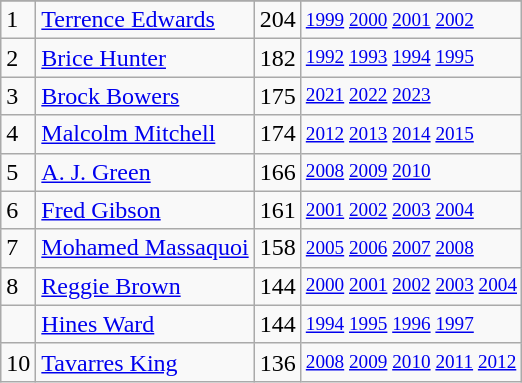<table class="wikitable">
<tr>
</tr>
<tr>
<td>1</td>
<td><a href='#'>Terrence Edwards</a></td>
<td>204</td>
<td style="font-size:80%;"><a href='#'>1999</a> <a href='#'>2000</a> <a href='#'>2001</a> <a href='#'>2002</a></td>
</tr>
<tr>
<td>2</td>
<td><a href='#'>Brice Hunter</a></td>
<td>182</td>
<td style="font-size:80%;"><a href='#'>1992</a> <a href='#'>1993</a> <a href='#'>1994</a> <a href='#'>1995</a></td>
</tr>
<tr>
<td>3</td>
<td><a href='#'>Brock Bowers</a></td>
<td>175</td>
<td style="font-size:80%;"><a href='#'>2021</a> <a href='#'>2022</a> <a href='#'>2023</a></td>
</tr>
<tr>
<td>4</td>
<td><a href='#'>Malcolm Mitchell</a></td>
<td>174</td>
<td style="font-size:80%;"><a href='#'>2012</a> <a href='#'>2013</a> <a href='#'>2014</a> <a href='#'>2015</a></td>
</tr>
<tr>
<td>5</td>
<td><a href='#'>A. J. Green</a></td>
<td>166</td>
<td style="font-size:80%;"><a href='#'>2008</a> <a href='#'>2009</a> <a href='#'>2010</a></td>
</tr>
<tr>
<td>6</td>
<td><a href='#'>Fred Gibson</a></td>
<td>161</td>
<td style="font-size:80%;"><a href='#'>2001</a> <a href='#'>2002</a> <a href='#'>2003</a> <a href='#'>2004</a></td>
</tr>
<tr>
<td>7</td>
<td><a href='#'>Mohamed Massaquoi</a></td>
<td>158</td>
<td style="font-size:80%;"><a href='#'>2005</a> <a href='#'>2006</a> <a href='#'>2007</a> <a href='#'>2008</a></td>
</tr>
<tr>
<td>8</td>
<td><a href='#'>Reggie Brown</a></td>
<td>144</td>
<td style="font-size:80%;"><a href='#'>2000</a> <a href='#'>2001</a> <a href='#'>2002</a> <a href='#'>2003</a> <a href='#'>2004</a></td>
</tr>
<tr>
<td></td>
<td><a href='#'>Hines Ward</a></td>
<td>144</td>
<td style="font-size:80%;"><a href='#'>1994</a> <a href='#'>1995</a> <a href='#'>1996</a> <a href='#'>1997</a></td>
</tr>
<tr>
<td>10</td>
<td><a href='#'>Tavarres King</a></td>
<td>136</td>
<td style="font-size:80%;"><a href='#'>2008</a> <a href='#'>2009</a> <a href='#'>2010</a> <a href='#'>2011</a> <a href='#'>2012</a></td>
</tr>
</table>
